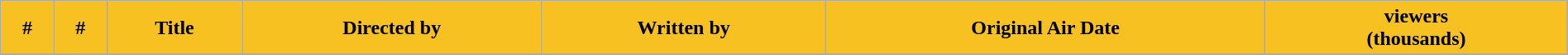<table class="wikitable plainrowheaders" style="width:100%;">
<tr style="color:black">
<th style="background: #f7c121;">#</th>
<th style="background: #f7c121;">#</th>
<th style="background: #f7c121;">Title</th>
<th style="background: #f7c121;">Directed by</th>
<th style="background: #f7c121;">Written by</th>
<th style="background: #f7c121;">Original Air Date</th>
<th style="background: #f7c121;">viewers<br> (thousands)</th>
</tr>
<tr>
</tr>
</table>
